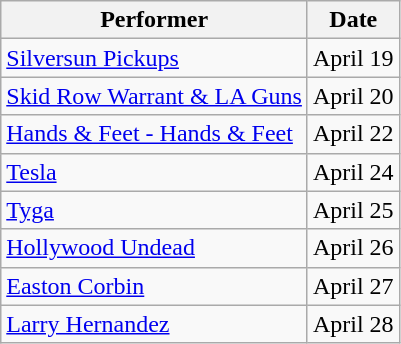<table class="wikitable">
<tr>
<th>Performer</th>
<th>Date</th>
</tr>
<tr>
<td><a href='#'>Silversun Pickups</a></td>
<td>April 19</td>
</tr>
<tr>
<td><a href='#'>Skid Row Warrant & LA Guns</a></td>
<td>April 20</td>
</tr>
<tr>
<td><a href='#'>Hands & Feet - Hands & Feet</a></td>
<td>April 22</td>
</tr>
<tr>
<td><a href='#'>Tesla</a></td>
<td>April 24</td>
</tr>
<tr>
<td><a href='#'>Tyga</a></td>
<td>April 25</td>
</tr>
<tr>
<td><a href='#'>Hollywood Undead</a></td>
<td>April 26</td>
</tr>
<tr>
<td><a href='#'>Easton Corbin</a></td>
<td>April 27</td>
</tr>
<tr>
<td><a href='#'>Larry Hernandez</a></td>
<td>April 28</td>
</tr>
</table>
